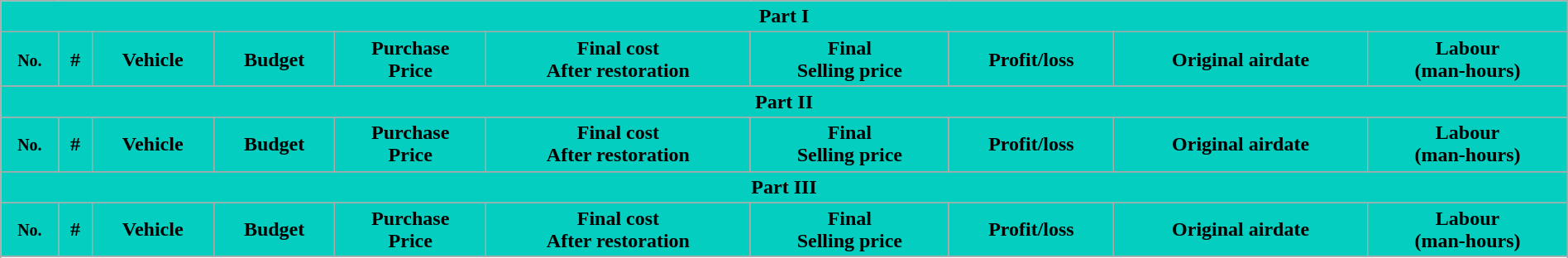<table class="wikitable plainrowheaders" style="width: 100%; margin-right: 0;">
<tr style="color:#03cebf">
<th colspan="12;" style="background-color:#03cebf; color:#000000;"><span></span><strong>Part I</strong></th>
</tr>
<tr style="color:#03cebf">
<th style="background:#03cebf; color:#000000;"><small>No.</small></th>
<th style="background:#03cebf; color:#000000;">#</th>
<th style="background:#03cebf; color:#000000;">Vehicle</th>
<th style="background:#03cebf; color:#000000;">Budget</th>
<th style="background:#03cebf; color:#000000;">Purchase<br>Price</th>
<th style="background:#03cebf; color:#000000;">Final cost<br>After restoration</th>
<th style="background:#03cebf; color:#000000;">Final<br>Selling price</th>
<th style="background:#03cebf; color:#000000;">Profit/loss</th>
<th style="background:#03cebf; color:#000000;">Original airdate</th>
<th style="background:#03cebf; color:#000000;">Labour<br>(man-hours)</th>
</tr>
<tr>
</tr>
<tr>
</tr>
<tr>
</tr>
<tr style="color:#03cebf">
<th colspan="12;" style="background-color:#03cebf; color:#000000;"><span></span><strong>Part II</strong></th>
</tr>
<tr style="color:#03cebf">
<th style="background:#03cebf; color:#000000;"><small>No.</small></th>
<th style="background:#03cebf; color:#000000;">#</th>
<th style="background:#03cebf; color:#000000;">Vehicle</th>
<th style="background:#03cebf; color:#000000;">Budget</th>
<th style="background:#03cebf; color:#000000;">Purchase<br>Price</th>
<th style="background:#03cebf; color:#000000;">Final cost<br>After restoration</th>
<th style="background:#03cebf; color:#000000;">Final<br>Selling price</th>
<th style="background:#03cebf; color:#000000;">Profit/loss</th>
<th style="background:#03cebf; color:#000000;">Original airdate</th>
<th style="background:#03cebf; color:#000000;">Labour<br>(man-hours)</th>
</tr>
<tr>
</tr>
<tr>
</tr>
<tr>
</tr>
<tr>
</tr>
<tr>
</tr>
<tr>
</tr>
<tr>
</tr>
<tr style="color:#03cebf">
<th colspan="12;" style="background-color:#03cebf; color:#000000;"><span></span><strong>Part III</strong></th>
</tr>
<tr style="color:#03cebf">
<th style="background:#03cebf; color:#000000;"><small>No.</small></th>
<th style="background:#03cebf; color:#000000;">#</th>
<th style="background:#03cebf; color:#000000;">Vehicle</th>
<th style="background:#03cebf; color:#000000;">Budget</th>
<th style="background:#03cebf; color:#000000;">Purchase<br>Price</th>
<th style="background:#03cebf; color:#000000;">Final cost<br>After restoration</th>
<th style="background:#03cebf; color:#000000;">Final<br>Selling price</th>
<th style="background:#03cebf; color:#000000;">Profit/loss</th>
<th style="background:#03cebf; color:#000000;">Original airdate</th>
<th style="background:#03cebf; color:#000000;">Labour<br>(man-hours)</th>
</tr>
<tr>
</tr>
<tr>
</tr>
<tr>
</tr>
<tr>
</tr>
<tr>
</tr>
<tr>
</tr>
<tr>
</tr>
<tr>
</tr>
</table>
